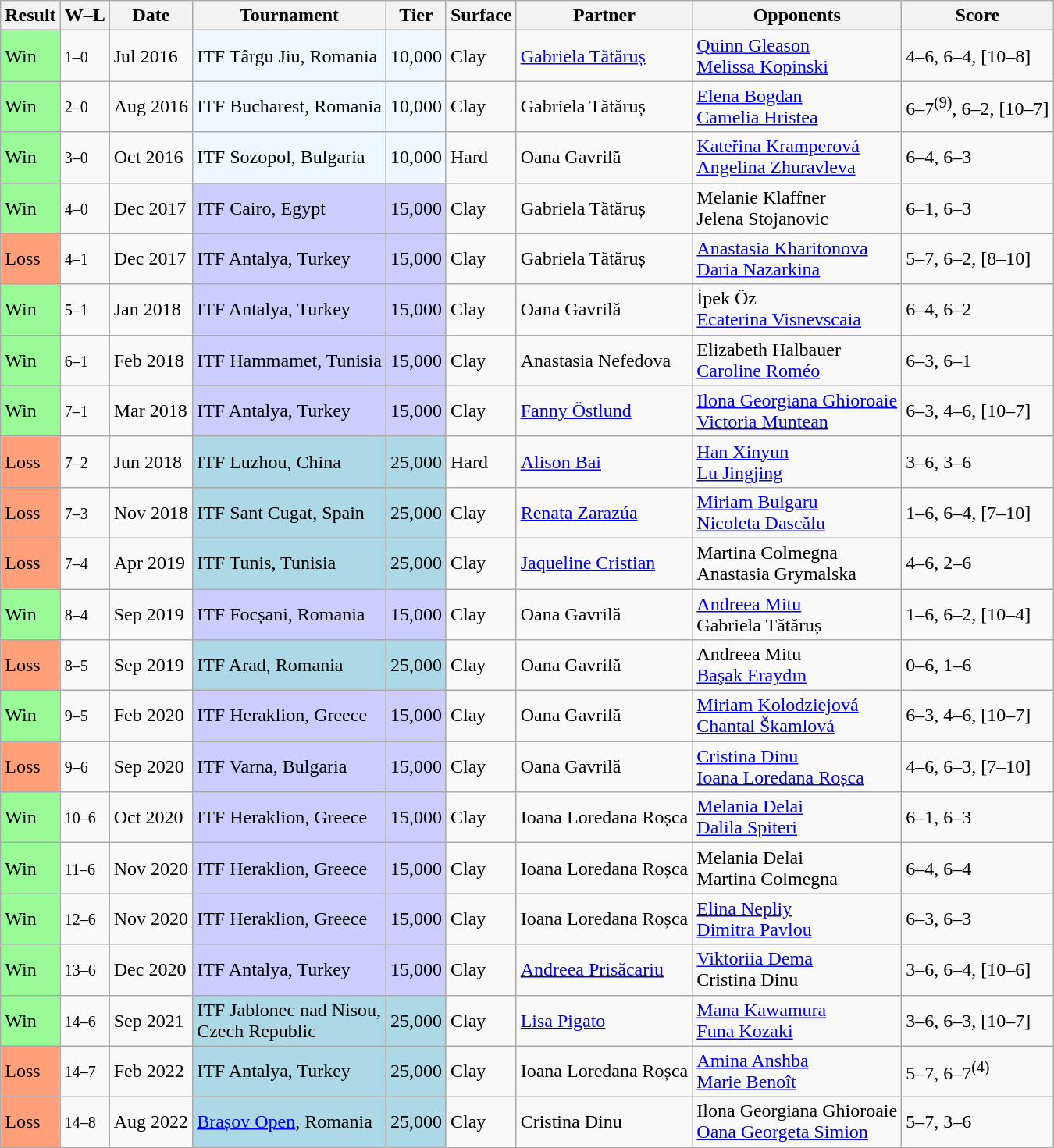<table class="sortable wikitable">
<tr>
<th>Result</th>
<th class="unsortable">W–L</th>
<th>Date</th>
<th>Tournament</th>
<th>Tier</th>
<th>Surface</th>
<th>Partner</th>
<th>Opponents</th>
<th class="unsortable">Score</th>
</tr>
<tr>
<td bgcolor="98FB98">Win</td>
<td><small>1–0</small></td>
<td>Jul 2016</td>
<td style="background:#f0f8ff;">ITF Târgu Jiu, Romania</td>
<td style="background:#f0f8ff;">10,000</td>
<td>Clay</td>
<td> <a href='#'>Gabriela Tătăruș</a></td>
<td> <a href='#'>Quinn Gleason</a> <br>  <a href='#'>Melissa Kopinski</a></td>
<td>4–6, 6–4, [10–8]</td>
</tr>
<tr>
<td bgcolor="98FB98">Win</td>
<td><small>2–0</small></td>
<td>Aug 2016</td>
<td style="background:#f0f8ff;">ITF Bucharest, Romania</td>
<td style="background:#f0f8ff;">10,000</td>
<td>Clay</td>
<td> Gabriela Tătăruș</td>
<td> <a href='#'>Elena Bogdan</a> <br>  <a href='#'>Camelia Hristea</a></td>
<td>6–7<sup>(9)</sup>, 6–2, [10–7]</td>
</tr>
<tr>
<td bgcolor="98FB98">Win</td>
<td><small>3–0</small></td>
<td>Oct 2016</td>
<td style="background:#f0f8ff;">ITF Sozopol, Bulgaria</td>
<td style="background:#f0f8ff;">10,000</td>
<td>Hard</td>
<td> Oana Gavrilă</td>
<td> <a href='#'>Kateřina Kramperová</a> <br>  <a href='#'>Angelina Zhuravleva</a></td>
<td>6–4, 6–3</td>
</tr>
<tr>
<td bgcolor="98FB98">Win</td>
<td><small>4–0</small></td>
<td>Dec 2017</td>
<td style="background:#ccccff;">ITF Cairo, Egypt</td>
<td style="background:#ccccff;">15,000</td>
<td>Clay</td>
<td> Gabriela Tătăruș</td>
<td> Melanie Klaffner <br>  Jelena Stojanovic</td>
<td>6–1, 6–3</td>
</tr>
<tr>
<td style="background:#ffa07a;">Loss</td>
<td><small>4–1</small></td>
<td>Dec 2017</td>
<td style="background:#ccccff;">ITF Antalya, Turkey</td>
<td style="background:#ccccff;">15,000</td>
<td>Clay</td>
<td> Gabriela Tătăruș</td>
<td> <a href='#'>Anastasia Kharitonova</a> <br>  <a href='#'>Daria Nazarkina</a></td>
<td>5–7, 6–2, [8–10]</td>
</tr>
<tr>
<td bgcolor="98FB98">Win</td>
<td><small>5–1</small></td>
<td>Jan 2018</td>
<td style="background:#ccccff;">ITF Antalya, Turkey</td>
<td style="background:#ccccff;">15,000</td>
<td>Clay</td>
<td> Oana Gavrilă</td>
<td> İpek Öz <br>  <a href='#'>Ecaterina Visnevscaia</a></td>
<td>6–4, 6–2</td>
</tr>
<tr>
<td bgcolor="98FB98">Win</td>
<td><small>6–1</small></td>
<td>Feb 2018</td>
<td style="background:#ccccff;">ITF Hammamet, Tunisia</td>
<td style="background:#ccccff;">15,000</td>
<td>Clay</td>
<td> Anastasia Nefedova</td>
<td> Elizabeth Halbauer <br>  <a href='#'>Caroline Roméo</a></td>
<td>6–3, 6–1</td>
</tr>
<tr>
<td bgcolor="98FB98">Win</td>
<td><small>7–1</small></td>
<td>Mar 2018</td>
<td style="background:#ccccff;">ITF Antalya, Turkey</td>
<td style="background:#ccccff;">15,000</td>
<td>Clay</td>
<td> <a href='#'>Fanny Östlund</a></td>
<td> <a href='#'>Ilona Georgiana Ghioroaie</a> <br>  <a href='#'>Victoria Muntean</a></td>
<td>6–3, 4–6, [10–7]</td>
</tr>
<tr>
<td bgcolor="FFA07A">Loss</td>
<td><small>7–2</small></td>
<td>Jun 2018</td>
<td style="background:lightblue;">ITF Luzhou, China</td>
<td style="background:lightblue;">25,000</td>
<td>Hard</td>
<td> <a href='#'>Alison Bai</a></td>
<td> <a href='#'>Han Xinyun</a> <br>  <a href='#'>Lu Jingjing</a></td>
<td>3–6, 3–6</td>
</tr>
<tr>
<td style="background:#ffa07a;">Loss</td>
<td><small>7–3</small></td>
<td>Nov 2018</td>
<td style="background:lightblue;">ITF Sant Cugat, Spain</td>
<td style="background:lightblue;">25,000</td>
<td>Clay</td>
<td> <a href='#'>Renata Zarazúa</a></td>
<td> <a href='#'>Miriam Bulgaru</a> <br>  <a href='#'>Nicoleta Dascălu</a></td>
<td>1–6, 6–4, [7–10]</td>
</tr>
<tr>
<td style="background:#ffa07a;">Loss</td>
<td><small>7–4</small></td>
<td>Apr 2019</td>
<td style="background:lightblue;">ITF Tunis, Tunisia</td>
<td style="background:lightblue;">25,000</td>
<td>Clay</td>
<td> <a href='#'>Jaqueline Cristian</a></td>
<td> Martina Colmegna <br>  Anastasia Grymalska</td>
<td>4–6, 2–6</td>
</tr>
<tr>
<td bgcolor="98FB98">Win</td>
<td><small>8–4</small></td>
<td>Sep 2019</td>
<td style="background:#ccccff;">ITF Focșani, Romania</td>
<td style="background:#ccccff;">15,000</td>
<td>Clay</td>
<td> Oana Gavrilă</td>
<td> <a href='#'>Andreea Mitu</a> <br>  Gabriela Tătăruș</td>
<td>1–6, 6–2, [10–4]</td>
</tr>
<tr>
<td style="background:#ffa07a;">Loss</td>
<td><small>8–5</small></td>
<td>Sep 2019</td>
<td style="background:lightblue;">ITF Arad, Romania</td>
<td style="background:lightblue;">25,000</td>
<td>Clay</td>
<td> Oana Gavrilă</td>
<td> Andreea Mitu <br>  <a href='#'>Başak Eraydın</a></td>
<td>0–6, 1–6</td>
</tr>
<tr>
<td bgcolor="98FB98">Win</td>
<td><small>9–5</small></td>
<td>Feb 2020</td>
<td style="background:#ccccff;">ITF Heraklion, Greece</td>
<td style="background:#ccccff;">15,000</td>
<td>Clay</td>
<td> Oana Gavrilă</td>
<td> <a href='#'>Miriam Kolodziejová</a> <br>  <a href='#'>Chantal Škamlová</a></td>
<td>6–3, 4–6, [10–7]</td>
</tr>
<tr>
<td style="background:#ffa07a;">Loss</td>
<td><small>9–6</small></td>
<td>Sep 2020</td>
<td style="background:#ccccff;">ITF Varna, Bulgaria</td>
<td style="background:#ccccff;">15,000</td>
<td>Clay</td>
<td> Oana Gavrilă</td>
<td> <a href='#'>Cristina Dinu</a> <br>  <a href='#'>Ioana Loredana Roșca</a></td>
<td>4–6, 6–3, [7–10]</td>
</tr>
<tr>
<td bgcolor="98FB98">Win</td>
<td><small>10–6</small></td>
<td>Oct 2020</td>
<td style="background:#ccccff;">ITF Heraklion, Greece</td>
<td style="background:#ccccff;">15,000</td>
<td>Clay</td>
<td> Ioana Loredana Roșca</td>
<td> <a href='#'>Melania Delai</a> <br>  <a href='#'>Dalila Spiteri</a></td>
<td>6–1, 6–3</td>
</tr>
<tr>
<td bgcolor="98FB98">Win</td>
<td><small>11–6</small></td>
<td>Nov 2020</td>
<td style="background:#ccccff;">ITF Heraklion, Greece</td>
<td style="background:#ccccff;">15,000</td>
<td>Clay</td>
<td> Ioana Loredana Roșca</td>
<td> Melania Delai <br>  Martina Colmegna</td>
<td>6–4, 6–4</td>
</tr>
<tr>
<td bgcolor="98FB98">Win</td>
<td><small>12–6</small></td>
<td>Nov 2020</td>
<td style="background:#ccccff;">ITF Heraklion, Greece</td>
<td style="background:#ccccff;">15,000</td>
<td>Clay</td>
<td> Ioana Loredana Roșca</td>
<td> <a href='#'>Elina Nepliy</a> <br>  <a href='#'>Dimitra Pavlou</a></td>
<td>6–3, 6–3</td>
</tr>
<tr>
<td bgcolor="98FB98">Win</td>
<td><small>13–6</small></td>
<td>Dec 2020</td>
<td style="background:#ccccff;">ITF Antalya, Turkey</td>
<td style="background:#ccccff;">15,000</td>
<td>Clay</td>
<td> <a href='#'>Andreea Prisăcariu</a></td>
<td> <a href='#'>Viktoriia Dema</a> <br>  Cristina Dinu</td>
<td>3–6, 6–4, [10–6]</td>
</tr>
<tr>
<td bgcolor="98FB98">Win</td>
<td><small>14–6</small></td>
<td>Sep 2021</td>
<td bgcolor=lightblue>ITF Jablonec nad Nisou, <br> Czech Republic</td>
<td bgcolor=lightblue>25,000</td>
<td>Clay</td>
<td> <a href='#'>Lisa Pigato</a></td>
<td> <a href='#'>Mana Kawamura</a> <br>  <a href='#'>Funa Kozaki</a></td>
<td>3–6, 6–3, [10–7]</td>
</tr>
<tr>
<td bgcolor=ffa07a>Loss</td>
<td><small>14–7</small></td>
<td>Feb 2022</td>
<td bgcolor=lightblue>ITF Antalya, Turkey</td>
<td bgcolor=lightblue>25,000</td>
<td>Clay</td>
<td> Ioana Loredana Roșca</td>
<td> <a href='#'>Amina Anshba</a> <br>  <a href='#'>Marie Benoît</a></td>
<td>5–7, 6–7<sup>(4)</sup></td>
</tr>
<tr>
<td bgcolor=ffa07a>Loss</td>
<td><small>14–8</small></td>
<td>Aug 2022</td>
<td style="background:lightblue;"><a href='#'>Brașov Open</a>, Romania</td>
<td style="background:lightblue;">25,000</td>
<td>Clay</td>
<td> Cristina Dinu</td>
<td> Ilona Georgiana Ghioroaie <br>  <a href='#'>Oana Georgeta Simion</a></td>
<td>5–7, 3–6</td>
</tr>
</table>
